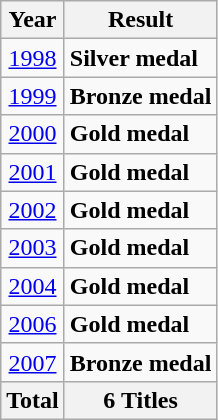<table class="wikitable" style="text-align: center;">
<tr>
<th>Year</th>
<th>Result</th>
</tr>
<tr>
<td><a href='#'>1998</a></td>
<td style="text-align:left;"><strong> Silver medal</strong></td>
</tr>
<tr>
<td><a href='#'>1999</a></td>
<td style="text-align:left;"><strong> Bronze medal</strong></td>
</tr>
<tr>
<td><a href='#'>2000</a></td>
<td style="text-align:left;"><strong> Gold medal</strong></td>
</tr>
<tr>
<td><a href='#'>2001</a></td>
<td style="text-align:left;"><strong> Gold medal</strong></td>
</tr>
<tr>
<td><a href='#'>2002</a></td>
<td style="text-align:left;"><strong> Gold medal</strong></td>
</tr>
<tr>
<td><a href='#'>2003</a></td>
<td style="text-align:left;"><strong> Gold medal</strong></td>
</tr>
<tr>
<td><a href='#'>2004</a></td>
<td style="text-align:left;"><strong> Gold medal</strong></td>
</tr>
<tr>
<td><a href='#'>2006</a></td>
<td style="text-align:left;"><strong> Gold medal</strong></td>
</tr>
<tr>
<td><a href='#'>2007</a></td>
<td style="text-align:left;"><strong> Bronze medal</strong></td>
</tr>
<tr>
<th>Total</th>
<th>6 Titles</th>
</tr>
</table>
